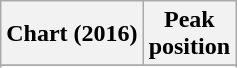<table class="wikitable sortable plainrowheaders" style="text-align:center">
<tr>
<th scope="col">Chart (2016)</th>
<th scope="col">Peak<br> position</th>
</tr>
<tr>
</tr>
<tr>
</tr>
<tr>
</tr>
<tr>
</tr>
<tr>
</tr>
</table>
